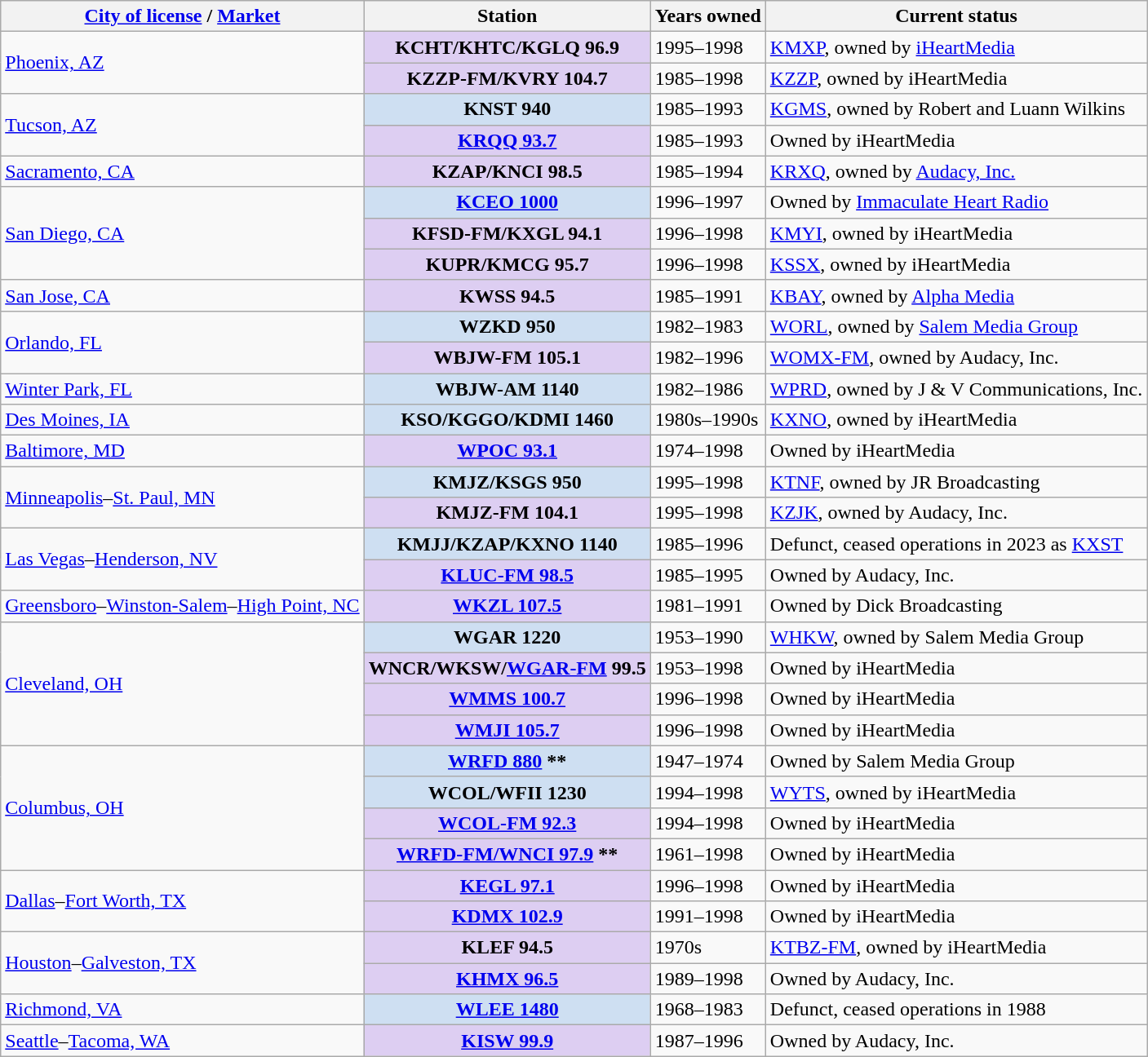<table class="wikitable">
<tr>
<th scope="col"><a href='#'>City of license</a> / <a href='#'>Market</a></th>
<th scope="col">Station</th>
<th scope="col">Years owned</th>
<th scope="col">Current status</th>
</tr>
<tr>
<td rowspan="2"><a href='#'>Phoenix, AZ</a></td>
<th style="background: #ddcef2;">KCHT/KHTC/KGLQ 96.9</th>
<td>1995–1998</td>
<td><a href='#'>KMXP</a>, owned by <a href='#'>iHeartMedia</a></td>
</tr>
<tr>
<th style="background: #ddcef2;">KZZP-FM/KVRY 104.7</th>
<td>1985–1998</td>
<td><a href='#'>KZZP</a>, owned by iHeartMedia</td>
</tr>
<tr>
<td rowspan="2"><a href='#'>Tucson, AZ</a></td>
<th style="background: #cedff2;">KNST 940</th>
<td>1985–1993</td>
<td><a href='#'>KGMS</a>, owned by Robert and Luann Wilkins</td>
</tr>
<tr>
<th style="background: #ddcef2;"><a href='#'>KRQQ 93.7</a></th>
<td>1985–1993</td>
<td>Owned by iHeartMedia</td>
</tr>
<tr>
<td><a href='#'>Sacramento, CA</a></td>
<th style="background: #ddcef2;">KZAP/KNCI 98.5</th>
<td>1985–1994</td>
<td><a href='#'>KRXQ</a>, owned by <a href='#'>Audacy, Inc.</a></td>
</tr>
<tr>
<td rowspan="3"><a href='#'>San Diego, CA</a></td>
<th style="background: #cedff2;"><a href='#'>KCEO 1000</a></th>
<td>1996–1997</td>
<td>Owned by <a href='#'>Immaculate Heart Radio</a></td>
</tr>
<tr>
<th style="background: #ddcef2;">KFSD-FM/KXGL 94.1</th>
<td>1996–1998</td>
<td><a href='#'>KMYI</a>, owned by iHeartMedia</td>
</tr>
<tr>
<th style="background: #ddcef2;">KUPR/KMCG 95.7</th>
<td>1996–1998</td>
<td><a href='#'>KSSX</a>, owned by iHeartMedia</td>
</tr>
<tr>
<td><a href='#'>San Jose, CA</a></td>
<th style="background: #ddcef2;">KWSS 94.5</th>
<td>1985–1991</td>
<td><a href='#'>KBAY</a>, owned by <a href='#'>Alpha Media</a></td>
</tr>
<tr>
<td rowspan="2"><a href='#'>Orlando, FL</a></td>
<th style="background: #cedff2;">WZKD 950</th>
<td>1982–1983</td>
<td><a href='#'>WORL</a>, owned by <a href='#'>Salem Media Group</a></td>
</tr>
<tr>
<th style="background: #ddcef2;">WBJW-FM 105.1</th>
<td>1982–1996</td>
<td><a href='#'>WOMX-FM</a>, owned by Audacy, Inc.</td>
</tr>
<tr>
<td><a href='#'>Winter Park, FL</a></td>
<th style="background: #cedff2;">WBJW-AM 1140</th>
<td>1982–1986</td>
<td><a href='#'>WPRD</a>, owned by J & V Communications, Inc.</td>
</tr>
<tr>
<td><a href='#'>Des Moines, IA</a></td>
<th style="background: #cedff2;">KSO/KGGO/KDMI 1460</th>
<td>1980s–1990s</td>
<td><a href='#'>KXNO</a>, owned by iHeartMedia</td>
</tr>
<tr>
<td><a href='#'>Baltimore, MD</a></td>
<th style="background: #ddcef2;"><a href='#'>WPOC 93.1</a></th>
<td>1974–1998</td>
<td>Owned by iHeartMedia</td>
</tr>
<tr>
<td rowspan="2"><a href='#'>Minneapolis</a>–<a href='#'>St. Paul, MN</a></td>
<th style="background: #cedff2;">KMJZ/KSGS 950</th>
<td>1995–1998</td>
<td><a href='#'>KTNF</a>, owned by JR Broadcasting</td>
</tr>
<tr>
<th style="background: #ddcef2;">KMJZ-FM 104.1</th>
<td>1995–1998</td>
<td><a href='#'>KZJK</a>, owned by Audacy, Inc.</td>
</tr>
<tr>
<td rowspan="2"><a href='#'>Las Vegas</a>–<a href='#'>Henderson, NV</a></td>
<th style="background: #cedff2;">KMJJ/KZAP/KXNO 1140</th>
<td>1985–1996</td>
<td>Defunct, ceased operations in 2023 as <a href='#'>KXST</a></td>
</tr>
<tr>
<th style="background: #ddcef2;"><a href='#'>KLUC-FM 98.5</a></th>
<td>1985–1995</td>
<td>Owned by Audacy, Inc.</td>
</tr>
<tr>
<td><a href='#'>Greensboro</a>–<a href='#'>Winston-Salem</a>–<a href='#'>High Point, NC</a></td>
<th style="background: #ddcef2;"><a href='#'>WKZL 107.5</a></th>
<td>1981–1991</td>
<td>Owned by Dick Broadcasting</td>
</tr>
<tr>
<td rowspan="4"><a href='#'>Cleveland, OH</a></td>
<th style="background: #cedff2;">WGAR 1220</th>
<td>1953–1990</td>
<td><a href='#'>WHKW</a>, owned by Salem Media Group</td>
</tr>
<tr>
<th style="background: #ddcef2;">WNCR/WKSW/<a href='#'>WGAR-FM</a> 99.5</th>
<td>1953–1998</td>
<td>Owned by iHeartMedia</td>
</tr>
<tr>
<th style="background: #ddcef2;"><a href='#'>WMMS 100.7</a></th>
<td>1996–1998</td>
<td>Owned by iHeartMedia</td>
</tr>
<tr>
<th style="background: #ddcef2;"><a href='#'>WMJI 105.7</a></th>
<td>1996–1998</td>
<td>Owned by iHeartMedia</td>
</tr>
<tr>
<td rowspan="4"><a href='#'>Columbus, OH</a></td>
<th style="background: #cedff2;"><a href='#'>WRFD 880</a> **</th>
<td>1947–1974</td>
<td>Owned by Salem Media Group</td>
</tr>
<tr>
<th style="background: #cedff2;">WCOL/WFII 1230</th>
<td>1994–1998</td>
<td><a href='#'>WYTS</a>, owned by iHeartMedia</td>
</tr>
<tr>
<th style="background: #ddcef2;"><a href='#'>WCOL-FM 92.3</a></th>
<td>1994–1998</td>
<td>Owned by iHeartMedia</td>
</tr>
<tr>
<th style="background: #ddcef2;"><a href='#'>WRFD-FM/WNCI 97.9</a> **</th>
<td>1961–1998</td>
<td>Owned by iHeartMedia</td>
</tr>
<tr>
<td rowspan="2"><a href='#'>Dallas</a>–<a href='#'>Fort Worth, TX</a></td>
<th style="background: #ddcef2;"><a href='#'>KEGL 97.1</a></th>
<td>1996–1998</td>
<td>Owned by iHeartMedia</td>
</tr>
<tr>
<th style="background: #ddcef2;"><a href='#'>KDMX 102.9</a></th>
<td>1991–1998</td>
<td>Owned by iHeartMedia</td>
</tr>
<tr>
<td rowspan="2"><a href='#'>Houston</a>–<a href='#'>Galveston, TX</a></td>
<th style="background: #ddcef2;">KLEF 94.5</th>
<td>1970s</td>
<td><a href='#'>KTBZ-FM</a>, owned by iHeartMedia</td>
</tr>
<tr>
<th style="background: #ddcef2;"><a href='#'>KHMX 96.5</a></th>
<td>1989–1998</td>
<td>Owned by Audacy, Inc.</td>
</tr>
<tr>
<td><a href='#'>Richmond, VA</a></td>
<th style="background: #cedff2;"><a href='#'>WLEE 1480</a></th>
<td>1968–1983</td>
<td>Defunct, ceased operations in 1988</td>
</tr>
<tr>
<td><a href='#'>Seattle</a>–<a href='#'>Tacoma, WA</a></td>
<th style="background: #ddcef2;"><a href='#'>KISW 99.9</a></th>
<td>1987–1996</td>
<td>Owned by Audacy, Inc.</td>
</tr>
</table>
